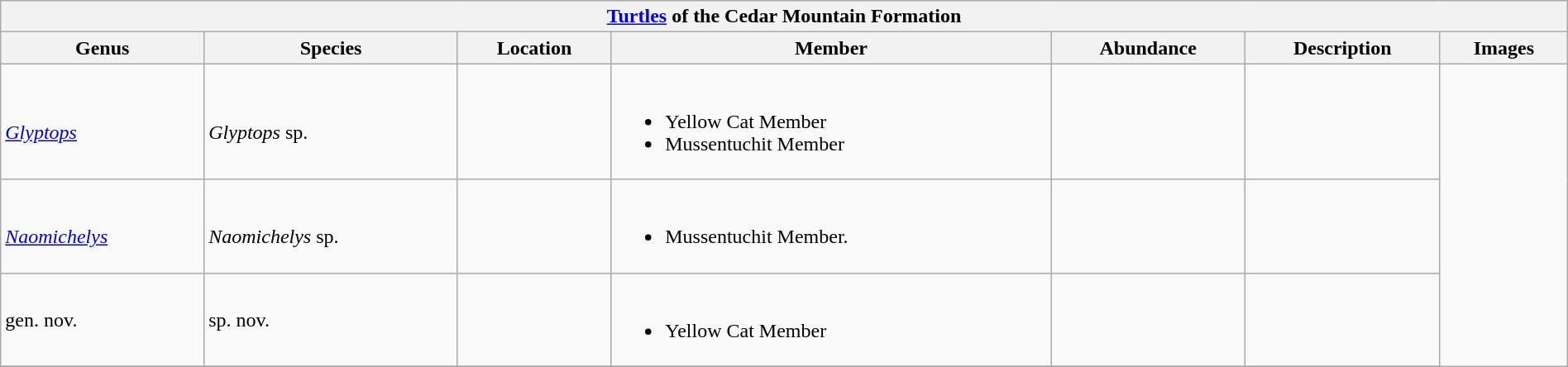<table class="wikitable" align="center" width="100%">
<tr>
<th colspan="7" align="center"><strong><a href='#'>Turtles</a> of the Cedar Mountain Formation</strong></th>
</tr>
<tr>
<th>Genus</th>
<th>Species</th>
<th>Location</th>
<th>Member</th>
<th>Abundance</th>
<th>Description</th>
<th>Images</th>
</tr>
<tr>
<td><br><em><a href='#'>Glyptops</a></em></td>
<td><br><em>Glyptops</em> sp.</td>
<td></td>
<td><br><ul><li>Yellow Cat Member</li><li>Mussentuchit Member</li></ul></td>
<td></td>
<td></td>
<td rowspan="100"></td>
</tr>
<tr>
<td><br><em><a href='#'>Naomichelys</a></em></td>
<td><br><em>Naomichelys</em> sp.</td>
<td></td>
<td><br><ul><li>Mussentuchit Member.</li></ul></td>
<td></td>
<td></td>
</tr>
<tr>
<td>gen. nov.</td>
<td>sp. nov.</td>
<td></td>
<td><br><ul><li>Yellow Cat Member</li></ul></td>
<td></td>
<td></td>
</tr>
<tr>
</tr>
</table>
